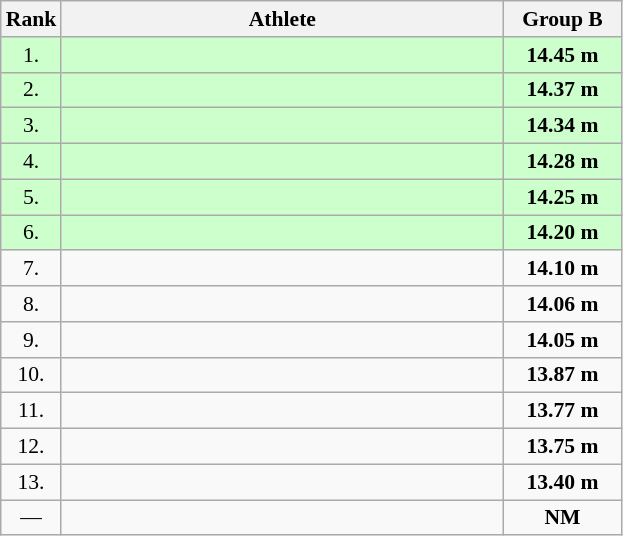<table class="wikitable" style="border-collapse: collapse; font-size: 90%;">
<tr>
<th>Rank</th>
<th style="width: 20em">Athlete</th>
<th style="width: 5em">Group B</th>
</tr>
<tr bgcolor=#CCFFCC>
<td align="center">1.</td>
<td></td>
<td align="center"><strong>14.45 m</strong></td>
</tr>
<tr bgcolor=#CCFFCC>
<td align="center">2.</td>
<td></td>
<td align="center"><strong>14.37 m</strong></td>
</tr>
<tr bgcolor=#CCFFCC>
<td align="center">3.</td>
<td></td>
<td align="center"><strong>14.34 m</strong></td>
</tr>
<tr bgcolor=#CCFFCC>
<td align="center">4.</td>
<td></td>
<td align="center"><strong>14.28 m</strong></td>
</tr>
<tr bgcolor=#CCFFCC>
<td align="center">5.</td>
<td></td>
<td align="center"><strong>14.25 m</strong></td>
</tr>
<tr bgcolor=#CCFFCC>
<td align="center">6.</td>
<td></td>
<td align="center"><strong>14.20 m</strong></td>
</tr>
<tr>
<td align="center">7.</td>
<td></td>
<td align="center"><strong>14.10 m</strong></td>
</tr>
<tr>
<td align="center">8.</td>
<td></td>
<td align="center"><strong>14.06 m</strong></td>
</tr>
<tr>
<td align="center">9.</td>
<td></td>
<td align="center"><strong>14.05 m</strong></td>
</tr>
<tr>
<td align="center">10.</td>
<td></td>
<td align="center"><strong>13.87 m</strong></td>
</tr>
<tr>
<td align="center">11.</td>
<td></td>
<td align="center"><strong>13.77 m</strong></td>
</tr>
<tr>
<td align="center">12.</td>
<td></td>
<td align="center"><strong>13.75 m</strong></td>
</tr>
<tr>
<td align="center">13.</td>
<td></td>
<td align="center"><strong>13.40 m</strong></td>
</tr>
<tr>
<td align="center">—</td>
<td></td>
<td align="center"><strong>NM</strong></td>
</tr>
</table>
